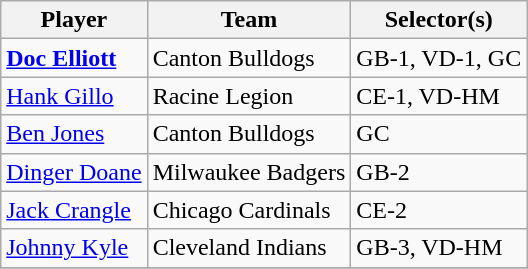<table class="wikitable" style="text-align:left;">
<tr>
<th>Player</th>
<th>Team</th>
<th>Selector(s)</th>
</tr>
<tr>
<td><strong><a href='#'>Doc Elliott</a></strong></td>
<td>Canton Bulldogs</td>
<td>GB-1, VD-1, GC</td>
</tr>
<tr>
<td><a href='#'>Hank Gillo</a></td>
<td>Racine Legion</td>
<td>CE-1, VD-HM</td>
</tr>
<tr>
<td><a href='#'>Ben Jones</a></td>
<td>Canton Bulldogs</td>
<td>GC</td>
</tr>
<tr>
<td><a href='#'>Dinger Doane</a></td>
<td>Milwaukee Badgers</td>
<td>GB-2</td>
</tr>
<tr>
<td><a href='#'>Jack Crangle</a></td>
<td>Chicago Cardinals</td>
<td>CE-2</td>
</tr>
<tr>
<td><a href='#'>Johnny Kyle</a></td>
<td>Cleveland Indians</td>
<td>GB-3, VD-HM</td>
</tr>
<tr>
</tr>
</table>
